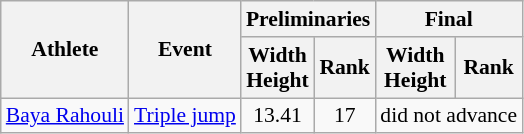<table class=wikitable style="font-size:90%;">
<tr>
<th rowspan="2">Athlete</th>
<th rowspan="2">Event</th>
<th colspan="2">Preliminaries</th>
<th colspan="2">Final</th>
</tr>
<tr>
<th>Width<br>Height</th>
<th>Rank</th>
<th>Width<br>Height</th>
<th>Rank</th>
</tr>
<tr>
<td><a href='#'>Baya Rahouli</a></td>
<td><a href='#'>Triple jump</a></td>
<td align=center>13.41</td>
<td align=center>17</td>
<td align=center colspan=2>did not advance</td>
</tr>
</table>
